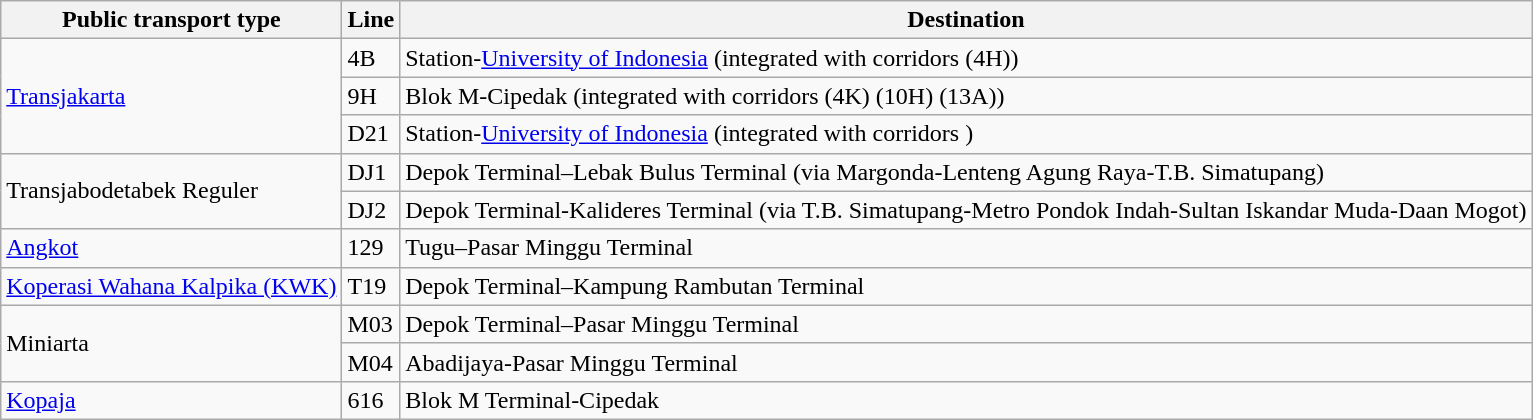<table class="wikitable">
<tr>
<th>Public transport type</th>
<th>Line</th>
<th>Destination</th>
</tr>
<tr>
<td rowspan="3"><a href='#'>Transjakarta</a></td>
<td>4B</td>
<td> Station-<a href='#'>University of Indonesia</a> (integrated with corridors    (4H))</td>
</tr>
<tr>
<td>9H</td>
<td>Blok M-Cipedak (integrated with corridors   (4K)      (10H)  (13A))</td>
</tr>
<tr>
<td>D21</td>
<td> Station-<a href='#'>University of Indonesia</a> (integrated with corridors )</td>
</tr>
<tr>
<td rowspan="2">Transjabodetabek Reguler</td>
<td>DJ1</td>
<td>Depok Terminal–Lebak Bulus Terminal (via Margonda-Lenteng Agung Raya-T.B. Simatupang)</td>
</tr>
<tr>
<td>DJ2</td>
<td>Depok Terminal-Kalideres Terminal (via T.B. Simatupang-Metro Pondok Indah-Sultan Iskandar Muda-Daan Mogot)</td>
</tr>
<tr>
<td><a href='#'>Angkot</a></td>
<td>129</td>
<td>Tugu–Pasar Minggu Terminal</td>
</tr>
<tr>
<td><a href='#'>Koperasi Wahana Kalpika (KWK)</a></td>
<td>T19</td>
<td>Depok Terminal–Kampung Rambutan Terminal</td>
</tr>
<tr>
<td rowspan="2">Miniarta</td>
<td>M03</td>
<td>Depok Terminal–Pasar Minggu Terminal</td>
</tr>
<tr>
<td>M04</td>
<td>Abadijaya-Pasar Minggu Terminal</td>
</tr>
<tr>
<td><a href='#'>Kopaja</a></td>
<td>616</td>
<td>Blok M Terminal-Cipedak</td>
</tr>
</table>
